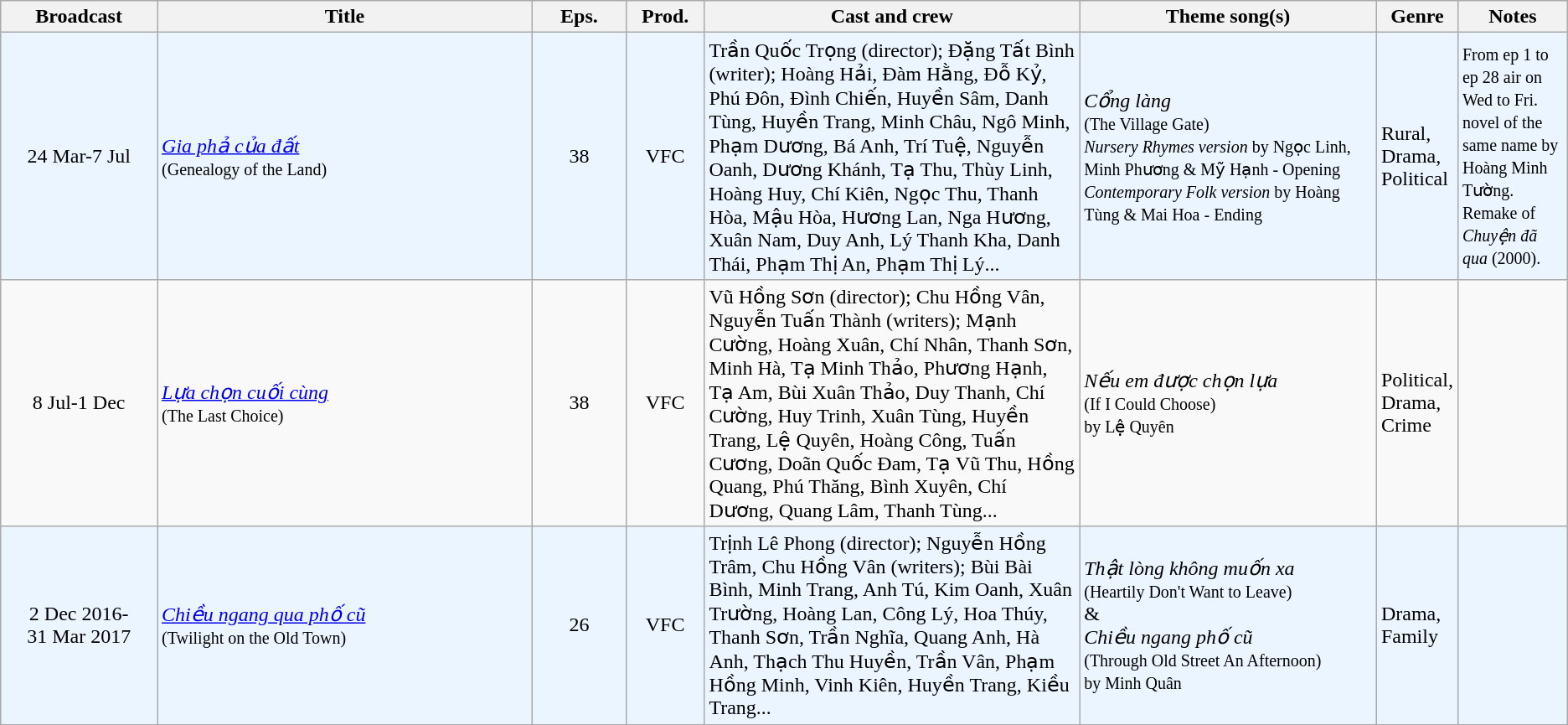<table class="wikitable sortable">
<tr>
<th style="width:10%;">Broadcast</th>
<th style="width:24%;">Title</th>
<th style="width:6%;">Eps.</th>
<th style="width:5%;">Prod.</th>
<th style="width:24%;">Cast and crew</th>
<th style="width:19%;">Theme song(s)</th>
<th style="width:5%;">Genre</th>
<th style="width:7%;">Notes</th>
</tr>
<tr ---- bgcolor="#ebf5ff">
<td style="text-align:center;">24 Mar-7 Jul <br></td>
<td><em><a href='#'>Gia phả của đất</a></em> <br><small>(Genealogy of the Land)</small></td>
<td style="text-align:center;">38</td>
<td style="text-align:center;">VFC</td>
<td>Trần Quốc Trọng (director); Đặng Tất Bình (writer); Hoàng Hải, Đàm Hằng, Đỗ Kỷ, Phú Đôn, Đình Chiến, Huyền Sâm, Danh Tùng, Huyền Trang, Minh Châu, Ngô Minh, Phạm Dương, Bá Anh, Trí Tuệ, Nguyễn Oanh, Dương Khánh, Tạ Thu, Thùy Linh, Hoàng Huy, Chí Kiên, Ngọc Thu, Thanh Hòa, Mậu Hòa, Hương Lan, Nga Hương, Xuân Nam, Duy Anh, Lý Thanh Kha, Danh Thái, Phạm Thị An, Phạm Thị Lý...</td>
<td><em>Cổng làng</em> <br><small>(The Village Gate)</small><br><small><em>Nursery Rhymes version</em> by Ngọc Linh, Minh Phương & Mỹ Hạnh - Opening</small><br><small><em>Contemporary Folk version</em> by Hoàng Tùng & Mai Hoa - Ending</small></td>
<td>Rural, Drama, Political</td>
<td><small>From ep 1 to ep 28 air on Wed to Fri.<br> novel of the same name by Hoàng Minh Tường.<br>Remake of <em>Chuyện đã qua</em> (2000).</small></td>
</tr>
<tr>
<td style="text-align:center;">8 Jul-1 Dec <br></td>
<td><em><a href='#'>Lựa chọn cuối cùng</a></em> <br><small>(The Last Choice)</small></td>
<td style="text-align:center;">38</td>
<td style="text-align:center;">VFC</td>
<td>Vũ Hồng Sơn (director); Chu Hồng Vân, Nguyễn Tuấn Thành (writers); Mạnh Cường, Hoàng Xuân, Chí Nhân, Thanh Sơn, Minh Hà, Tạ Minh Thảo, Phương Hạnh, Tạ Am, Bùi Xuân Thảo, Duy Thanh, Chí Cường, Huy Trinh, Xuân Tùng, Huyền Trang, Lệ Quyên, Hoàng Công, Tuấn Cương, Doãn Quốc Đam, Tạ Vũ Thu, Hồng Quang, Phú Thăng, Bình Xuyên, Chí Dương, Quang Lâm, Thanh Tùng...</td>
<td><em>Nếu em được chọn lựa</em> <br><small>(If I Could Choose)</small><br><small>by Lệ Quyên</small><br></td>
<td>Political, Drama, Crime</td>
<td></td>
</tr>
<tr ---- bgcolor="#ebf5ff">
<td style="text-align:center;">2 Dec 2016-<br>31 Mar 2017 <br></td>
<td><em><a href='#'>Chiều ngang qua phố cũ</a></em> <br><small>(Twilight on the Old Town)</small></td>
<td style="text-align:center;">26</td>
<td style="text-align:center;">VFC</td>
<td>Trịnh Lê Phong (director); Nguyễn Hồng Trâm, Chu Hồng Vân (writers); Bùi Bài Bình, Minh Trang, Anh Tú, Kim Oanh, Xuân Trường, Hoàng Lan, Công Lý, Hoa Thúy, Thanh Sơn, Trần Nghĩa, Quang Anh, Hà Anh, Thạch Thu Huyền, Trần Vân, Phạm Hồng Minh, Vinh Kiên, Huyền Trang, Kiều Trang...</td>
<td><em>Thật lòng không muốn xa</em> <br><small>(Heartily Don't Want to Leave)</small><br>&<br><em>Chiều ngang phố cũ</em> <br><small>(Through Old Street An Afternoon)</small><br><small>by Minh Quân</small></td>
<td>Drama, Family</td>
<td></td>
</tr>
</table>
